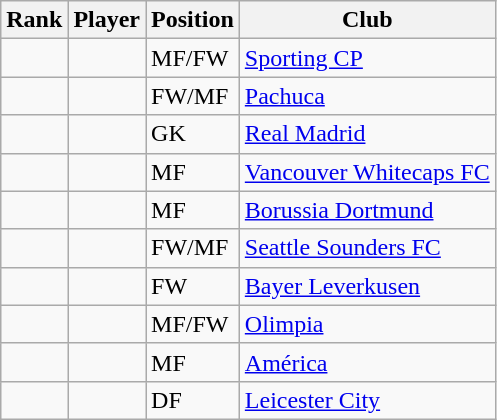<table class="wikitable">
<tr>
<th>Rank</th>
<th>Player</th>
<th>Position</th>
<th>Club</th>
</tr>
<tr>
<td></td>
<td></td>
<td>MF/FW</td>
<td> <a href='#'>Sporting CP</a></td>
</tr>
<tr>
<td></td>
<td></td>
<td>FW/MF</td>
<td> <a href='#'>Pachuca</a></td>
</tr>
<tr>
<td></td>
<td></td>
<td>GK</td>
<td> <a href='#'>Real Madrid</a></td>
</tr>
<tr>
<td></td>
<td></td>
<td>MF</td>
<td> <a href='#'>Vancouver Whitecaps FC</a></td>
</tr>
<tr>
<td></td>
<td></td>
<td>MF</td>
<td> <a href='#'>Borussia Dortmund</a></td>
</tr>
<tr>
<td></td>
<td></td>
<td>FW/MF</td>
<td> <a href='#'>Seattle Sounders FC</a></td>
</tr>
<tr>
<td></td>
<td></td>
<td>FW</td>
<td> <a href='#'>Bayer Leverkusen</a></td>
</tr>
<tr>
<td></td>
<td></td>
<td>MF/FW</td>
<td> <a href='#'>Olimpia</a></td>
</tr>
<tr>
<td></td>
<td></td>
<td>MF</td>
<td> <a href='#'>América</a></td>
</tr>
<tr>
<td></td>
<td></td>
<td>DF</td>
<td> <a href='#'>Leicester City</a></td>
</tr>
</table>
